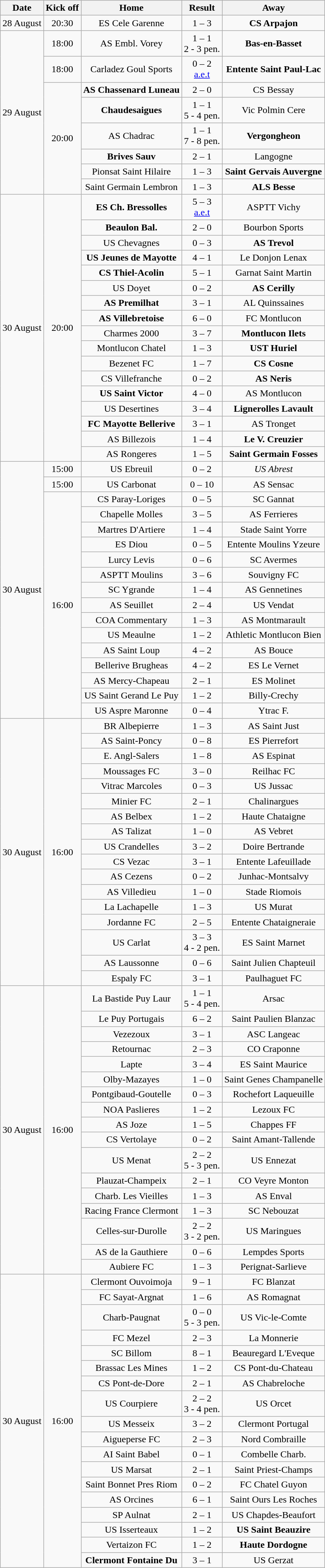<table class="wikitable" style="text-align: center">
<tr>
<th scope="col">Date</th>
<th scope="col">Kick off</th>
<th scope="col">Home</th>
<th scope="col">Result</th>
<th scope="col">Away</th>
</tr>
<tr>
<td>28 August</td>
<td>20:30</td>
<td>ES Cele Garenne</td>
<td>1 – 3</td>
<td><strong>CS Arpajon</strong></td>
</tr>
<tr>
<td rowspan="8">29 August</td>
<td>18:00</td>
<td>AS Embl. Vorey</td>
<td>1 – 1 <br> 2 - 3 pen.</td>
<td><strong>Bas-en-Basset</strong></td>
</tr>
<tr>
<td>18:00</td>
<td>Carladez Goul Sports</td>
<td>0 – 2 <br> <a href='#'>a.e.t</a></td>
<td><strong>Entente Saint Paul-Lac</strong></td>
</tr>
<tr>
<td rowspan="6">20:00</td>
<td><strong>AS Chassenard Luneau</strong></td>
<td>2 – 0</td>
<td>CS Bessay</td>
</tr>
<tr>
<td><strong>Chaudesaigues</strong></td>
<td>1 – 1 <br> 5 - 4 pen.</td>
<td>Vic Polmin Cere</td>
</tr>
<tr>
<td>AS Chadrac</td>
<td>1 – 1 <br> 7 - 8 pen.</td>
<td><strong>Vergongheon</strong></td>
</tr>
<tr>
<td><strong>Brives Sauv</strong></td>
<td>2 – 1</td>
<td>Langogne</td>
</tr>
<tr>
<td>Pionsat Saint Hilaire</td>
<td>1 – 3</td>
<td><strong>Saint Gervais Auvergne</strong></td>
</tr>
<tr>
<td>Saint Germain Lembron</td>
<td>1 – 3</td>
<td><strong>ALS Besse</strong></td>
</tr>
<tr>
<td rowspan="17">30 August</td>
<td rowspan="17">20:00</td>
<td><strong>ES Ch. Bressolles</strong></td>
<td>5 – 3 <br> <a href='#'>a.e.t</a></td>
<td>ASPTT Vichy</td>
</tr>
<tr>
<td><strong>Beaulon Bal.</strong></td>
<td>2 – 0</td>
<td>Bourbon Sports</td>
</tr>
<tr>
<td>US Chevagnes</td>
<td>0 – 3</td>
<td><strong>AS Trevol</strong></td>
</tr>
<tr>
<td><strong>US Jeunes de Mayotte</strong></td>
<td>4 – 1</td>
<td>Le Donjon Lenax</td>
</tr>
<tr>
<td><strong>CS Thiel-Acolin</strong></td>
<td>5 – 1</td>
<td>Garnat Saint Martin</td>
</tr>
<tr>
<td>US Doyet</td>
<td>0 – 2</td>
<td><strong>AS Cerilly</strong></td>
</tr>
<tr>
<td><strong>AS Premilhat</strong></td>
<td>3 – 1</td>
<td>AL Quinssaines</td>
</tr>
<tr>
<td><strong>AS Villebretoise</strong></td>
<td>6 – 0</td>
<td>FC Montlucon</td>
</tr>
<tr>
<td>Charmes 2000</td>
<td>3 – 7</td>
<td><strong>Montlucon Ilets</strong></td>
</tr>
<tr>
<td>Montlucon Chatel</td>
<td>1 – 3</td>
<td><strong>UST Huriel</strong></td>
</tr>
<tr>
<td>Bezenet FC</td>
<td>1 – 7</td>
<td><strong>CS Cosne</strong></td>
</tr>
<tr>
<td>CS Villefranche</td>
<td>0 – 2</td>
<td><strong>AS Neris</strong></td>
</tr>
<tr>
<td><strong>US Saint Victor</strong></td>
<td>4 – 0</td>
<td>AS Montlucon</td>
</tr>
<tr>
<td>US Desertines</td>
<td>3 – 4</td>
<td><strong>Lignerolles Lavault</strong></td>
</tr>
<tr>
<td><strong>FC Mayotte Bellerive</strong></td>
<td>3 – 1</td>
<td>AS Tronget</td>
</tr>
<tr>
<td>AS Billezois</td>
<td>1 – 4</td>
<td><strong>Le V. Creuzier</strong></td>
</tr>
<tr>
<td>AS Rongeres</td>
<td>1 – 5</td>
<td><strong>Saint Germain Fosses</strong></td>
</tr>
<tr>
<td rowspan="17">30 August</td>
<td>15:00</td>
<td>US Ebreuil</td>
<td>0 – 2</td>
<td><em>US Abrest<strong></td>
</tr>
<tr>
<td>15:00</td>
<td>US Carbonat</td>
<td>0 – 10</td>
<td></strong>AS Sensac<strong></td>
</tr>
<tr>
<td rowspan="15">16:00</td>
<td>CS Paray-Loriges</td>
<td>0 – 5</td>
<td></strong>SC Gannat<strong></td>
</tr>
<tr>
<td>Chapelle Molles</td>
<td>3 – 5</td>
<td></strong>AS Ferrieres<strong></td>
</tr>
<tr>
<td>Martres D'Artiere</td>
<td>1 – 4</td>
<td></strong>Stade Saint Yorre<strong></td>
</tr>
<tr>
<td>ES Diou</td>
<td>0 – 5</td>
<td></strong>Entente Moulins Yzeure<strong></td>
</tr>
<tr>
<td>Lurcy Levis</td>
<td>0 – 6</td>
<td></strong>SC Avermes<strong></td>
</tr>
<tr>
<td>ASPTT Moulins</td>
<td>3 – 6</td>
<td></strong>Souvigny FC<strong></td>
</tr>
<tr>
<td>SC Ygrande</td>
<td>1 – 4</td>
<td></strong>AS Gennetines<strong></td>
</tr>
<tr>
<td>AS Seuillet</td>
<td>2 – 4</td>
<td></strong>US Vendat<strong></td>
</tr>
<tr>
<td>COA Commentary</td>
<td>1 – 3</td>
<td></strong>AS Montmarault<strong></td>
</tr>
<tr>
<td>US Meaulne</td>
<td>1 – 2</td>
<td></strong>Athletic Montlucon Bien<strong></td>
</tr>
<tr>
<td></strong>AS Saint Loup<strong></td>
<td>4 – 2</td>
<td>AS Bouce</td>
</tr>
<tr>
<td></strong>Bellerive Brugheas<strong></td>
<td>4 – 2</td>
<td>ES Le Vernet</td>
</tr>
<tr>
<td></strong>AS Mercy-Chapeau<strong></td>
<td>2 – 1</td>
<td>ES Molinet</td>
</tr>
<tr>
<td>US Saint Gerand Le Puy</td>
<td>1 – 2</td>
<td></strong>Billy-Crechy<strong></td>
</tr>
<tr>
<td>US Aspre Maronne</td>
<td>0 – 4</td>
<td></strong>Ytrac F.<strong></td>
</tr>
<tr>
<td rowspan="17">30 August</td>
<td rowspan="17">16:00</td>
<td>BR Albepierre</td>
<td>1 – 3</td>
<td></strong>AS Saint Just<strong></td>
</tr>
<tr>
<td>AS Saint-Poncy</td>
<td>0 – 8</td>
<td></strong>ES Pierrefort<strong></td>
</tr>
<tr>
<td>E. Angl-Salers</td>
<td>1 – 8</td>
<td></strong>AS Espinat<strong></td>
</tr>
<tr>
<td></strong>Moussages FC<strong></td>
<td>3 – 0</td>
<td>Reilhac FC</td>
</tr>
<tr>
<td>Vitrac Marcoles</td>
<td>0 – 3</td>
<td></strong>US Jussac<strong></td>
</tr>
<tr>
<td></strong>Minier FC<strong></td>
<td>2 – 1</td>
<td>Chalinargues</td>
</tr>
<tr>
<td>AS Belbex</td>
<td>1 – 2</td>
<td></strong>Haute Chataigne<strong></td>
</tr>
<tr>
<td></strong>AS Talizat<strong></td>
<td>1 – 0</td>
<td>AS Vebret</td>
</tr>
<tr>
<td></strong>US Crandelles<strong></td>
<td>3 – 2</td>
<td>Doire Bertrande</td>
</tr>
<tr>
<td></strong>CS Vezac<strong></td>
<td>3 – 1</td>
<td>Entente Lafeuillade</td>
</tr>
<tr>
<td>AS Cezens</td>
<td>0 – 2</td>
<td></strong>Junhac-Montsalvy<strong></td>
</tr>
<tr>
<td></strong>AS Villedieu<strong></td>
<td>1 – 0</td>
<td>Stade Riomois</td>
</tr>
<tr>
<td>La Lachapelle</td>
<td>1 – 3</td>
<td></strong>US Murat<strong></td>
</tr>
<tr>
<td>Jordanne FC</td>
<td>2 – 5</td>
<td></strong>Entente Chataigneraie<strong></td>
</tr>
<tr>
<td></strong>US Carlat<strong></td>
<td>3 – 3 <br> 4 - 2 pen.</td>
<td>ES Saint Marnet</td>
</tr>
<tr>
<td>AS Laussonne</td>
<td>0 – 6</td>
<td></strong>Saint Julien Chapteuil<strong></td>
</tr>
<tr>
<td></strong>Espaly FC<strong></td>
<td>3 – 1</td>
<td>Paulhaguet FC</td>
</tr>
<tr>
<td rowspan="17">30 August</td>
<td rowspan="17">16:00</td>
<td></strong>La Bastide Puy Laur<strong></td>
<td>1 – 1 <br> 5 - 4 pen.</td>
<td>Arsac</td>
</tr>
<tr>
<td></strong>Le Puy Portugais<strong></td>
<td>6 – 2</td>
<td>Saint Paulien Blanzac</td>
</tr>
<tr>
<td></strong>Vezezoux<strong></td>
<td>3 – 1</td>
<td>ASC Langeac</td>
</tr>
<tr>
<td>Retournac</td>
<td>2 – 3</td>
<td></strong>CO Craponne<strong></td>
</tr>
<tr>
<td>Lapte</td>
<td>3 – 4</td>
<td></strong>ES Saint Maurice<strong></td>
</tr>
<tr>
<td></strong>Olby-Mazayes<strong></td>
<td>1 – 0</td>
<td>Saint Genes Champanelle</td>
</tr>
<tr>
<td>Pontgibaud-Goutelle</td>
<td>0 – 3</td>
<td></strong>Rochefort Laqueuille<strong></td>
</tr>
<tr>
<td>NOA Paslieres</td>
<td>1 – 2</td>
<td></strong>Lezoux FC<strong></td>
</tr>
<tr>
<td>AS Joze</td>
<td>1 – 5</td>
<td></strong>Chappes FF<strong></td>
</tr>
<tr>
<td>CS Vertolaye</td>
<td>0 – 2</td>
<td></strong>Saint Amant-Tallende<strong></td>
</tr>
<tr>
<td></strong>US Menat<strong></td>
<td>2 – 2 <br> 5 - 3 pen.</td>
<td>US Ennezat</td>
</tr>
<tr>
<td></strong>Plauzat-Champeix<strong></td>
<td>2 – 1</td>
<td>CO Veyre Monton</td>
</tr>
<tr>
<td>Charb. Les Vieilles</td>
<td>1 – 3</td>
<td></strong>AS Enval<strong></td>
</tr>
<tr>
<td>Racing France Clermont</td>
<td>1 – 3</td>
<td></strong>SC Nebouzat<strong></td>
</tr>
<tr>
<td></strong>Celles-sur-Durolle<strong></td>
<td>2 – 2 <br> 3 - 2 pen.</td>
<td>US Maringues</td>
</tr>
<tr>
<td>AS de la Gauthiere</td>
<td>0 – 6</td>
<td></strong>Lempdes Sports<strong></td>
</tr>
<tr>
<td>Aubiere FC</td>
<td>1 – 3</td>
<td></strong>Perignat-Sarlieve<strong></td>
</tr>
<tr>
<td rowspan="18">30 August</td>
<td rowspan="18">16:00</td>
<td></strong>Clermont Ouvoimoja<strong></td>
<td>9 – 1</td>
<td>FC Blanzat</td>
</tr>
<tr>
<td>FC Sayat-Argnat</td>
<td>1 – 6</td>
<td></strong>AS Romagnat<strong></td>
</tr>
<tr>
<td></strong>Charb-Paugnat<strong></td>
<td>0 – 0 <br> 5 - 3 pen.</td>
<td>US Vic-le-Comte</td>
</tr>
<tr>
<td>FC Mezel</td>
<td>2 – 3</td>
<td></strong>La Monnerie<strong></td>
</tr>
<tr>
<td></strong>SC Billom<strong></td>
<td>8 – 1</td>
<td>Beauregard L'Eveque</td>
</tr>
<tr>
<td>Brassac Les Mines</td>
<td>1 – 2</td>
<td></strong>CS Pont-du-Chateau<strong></td>
</tr>
<tr>
<td></strong>CS Pont-de-Dore<strong></td>
<td>2 – 1</td>
<td>AS Chabreloche</td>
</tr>
<tr>
<td>US Courpiere</td>
<td>2 – 2 <br> 3 - 4 pen.</td>
<td></strong>US Orcet<strong></td>
</tr>
<tr>
<td></strong>US Messeix<strong></td>
<td>3 – 2</td>
<td>Clermont Portugal</td>
</tr>
<tr>
<td>Aigueperse FC</td>
<td>2 – 3</td>
<td></strong>Nord Combraille<strong></td>
</tr>
<tr>
<td>AI Saint Babel</td>
<td>0 – 1</td>
<td></strong>Combelle Charb.<strong></td>
</tr>
<tr>
<td></strong>US Marsat<strong></td>
<td>2 – 1</td>
<td>Saint Priest-Champs</td>
</tr>
<tr>
<td>Saint Bonnet Pres Riom</td>
<td>0 – 2</td>
<td></strong>FC Chatel Guyon<strong></td>
</tr>
<tr>
<td></strong>AS Orcines<strong></td>
<td>6 – 1</td>
<td>Saint Ours Les Roches</td>
</tr>
<tr>
<td></strong>SP Aulnat</em></td>
<td>2 – 1</td>
<td>US Chapdes-Beaufort</td>
</tr>
<tr>
<td>US Isserteaux</td>
<td>1 – 2</td>
<td><strong>US Saint Beauzire</strong></td>
</tr>
<tr>
<td>Vertaizon FC</td>
<td>1 – 2</td>
<td><strong>Haute Dordogne</strong></td>
</tr>
<tr>
<td><strong>Clermont Fontaine Du</strong></td>
<td>3 – 1</td>
<td>US Gerzat</td>
</tr>
</table>
